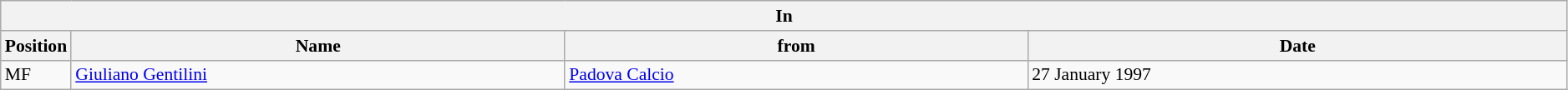<table class="wikitable" style="font-size:90%;width:99%;">
<tr>
<th colspan="4">In</th>
</tr>
<tr>
<th width=3%>Position</th>
<th width=32%>Name</th>
<th width=30%>from</th>
<th width=35%>Date</th>
</tr>
<tr>
<td>MF</td>
<td><a href='#'>Giuliano Gentilini</a></td>
<td><a href='#'>Padova Calcio</a></td>
<td>27 January 1997</td>
</tr>
</table>
